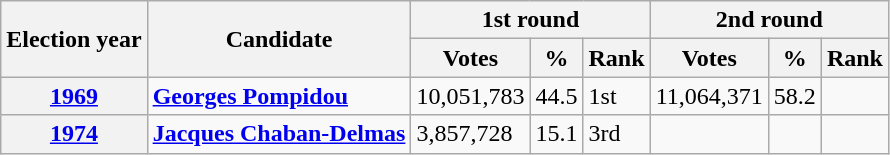<table class="wikitable">
<tr>
<th rowspan="2">Election year</th>
<th rowspan="2">Candidate</th>
<th colspan="3">1st round</th>
<th colspan="3">2nd round</th>
</tr>
<tr>
<th>Votes</th>
<th>%</th>
<th>Rank</th>
<th>Votes</th>
<th>%</th>
<th>Rank</th>
</tr>
<tr>
<th><a href='#'>1969</a></th>
<td><strong><a href='#'>Georges Pompidou</a></strong></td>
<td>10,051,783</td>
<td>44.5</td>
<td>1st</td>
<td>11,064,371</td>
<td>58.2</td>
<td></td>
</tr>
<tr>
<th><a href='#'>1974</a></th>
<td><strong><a href='#'>Jacques Chaban-Delmas</a></strong></td>
<td>3,857,728</td>
<td>15.1</td>
<td>3rd</td>
<td></td>
<td></td>
<td></td>
</tr>
</table>
